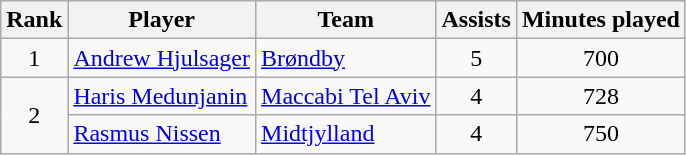<table class="wikitable" style="text-align:center">
<tr>
<th>Rank</th>
<th>Player</th>
<th>Team</th>
<th>Assists</th>
<th>Minutes played</th>
</tr>
<tr>
<td>1</td>
<td align=left> <a href='#'>Andrew Hjulsager</a></td>
<td align=left> <a href='#'>Brøndby</a></td>
<td>5</td>
<td>700</td>
</tr>
<tr>
<td rowspan=2>2</td>
<td align=left> <a href='#'>Haris Medunjanin</a></td>
<td align=left> <a href='#'>Maccabi Tel Aviv</a></td>
<td>4</td>
<td>728</td>
</tr>
<tr>
<td align=left> <a href='#'>Rasmus Nissen</a></td>
<td align=left> <a href='#'>Midtjylland</a></td>
<td>4</td>
<td>750</td>
</tr>
</table>
